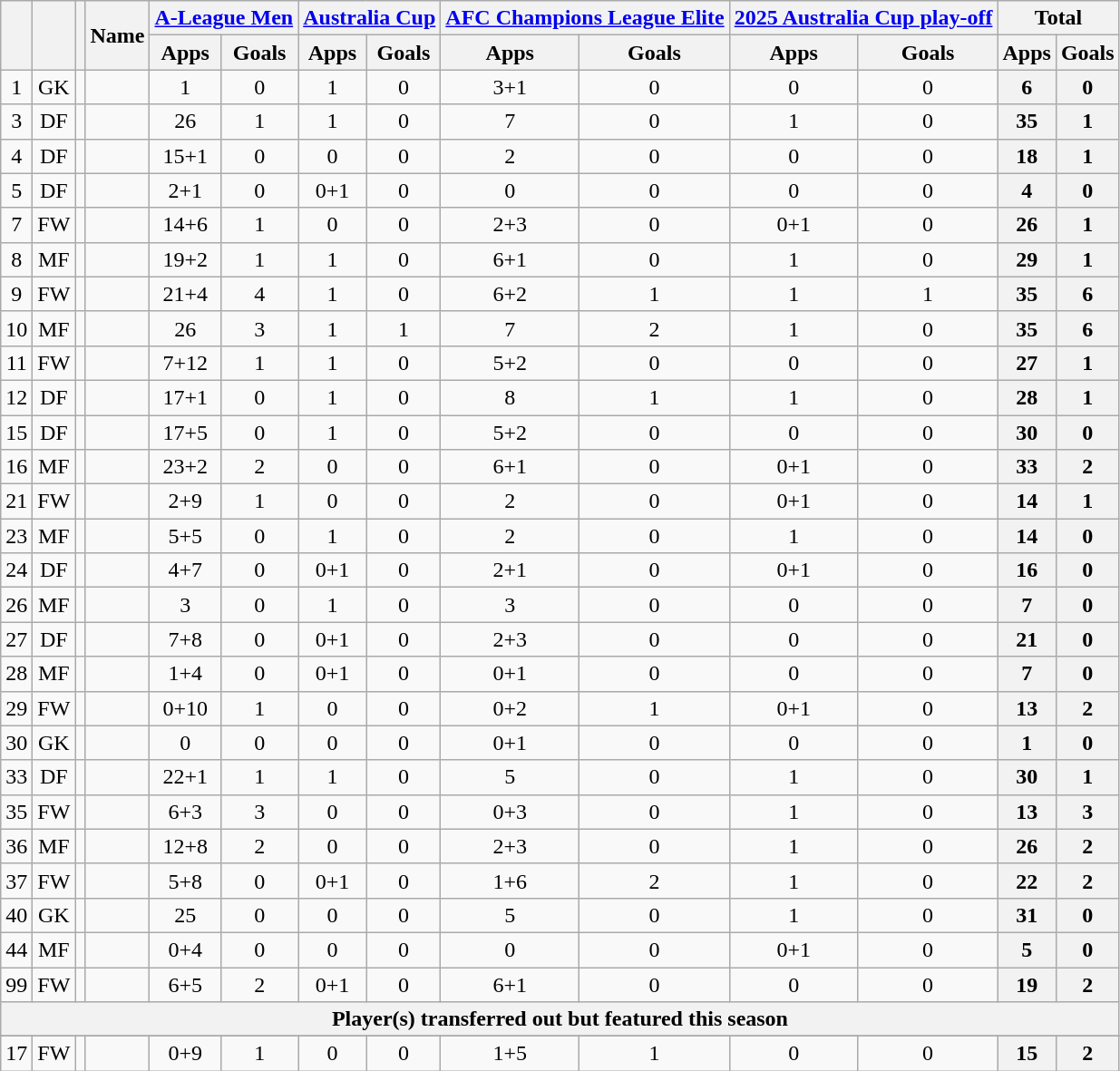<table class="wikitable sortable" style="text-align:center;">
<tr>
<th rowspan="2"></th>
<th rowspan="2"></th>
<th rowspan="2"></th>
<th rowspan="2">Name</th>
<th colspan="2"><a href='#'>A-League Men</a></th>
<th colspan="2"><a href='#'>Australia Cup</a></th>
<th colspan="2"><a href='#'>AFC Champions League Elite</a></th>
<th colspan="2"><a href='#'>2025 Australia Cup play-off</a></th>
<th colspan="2">Total</th>
</tr>
<tr>
<th>Apps</th>
<th>Goals</th>
<th>Apps</th>
<th>Goals</th>
<th>Apps</th>
<th>Goals</th>
<th>Apps</th>
<th>Goals</th>
<th>Apps</th>
<th>Goals</th>
</tr>
<tr>
<td>1</td>
<td>GK</td>
<td></td>
<td align="left"><br></td>
<td>1</td>
<td>0<br></td>
<td>1</td>
<td>0<br></td>
<td>3+1</td>
<td>0<br></td>
<td>0</td>
<td>0<br></td>
<th>6</th>
<th>0</th>
</tr>
<tr>
<td>3</td>
<td>DF</td>
<td></td>
<td align="left"><br></td>
<td>26</td>
<td>1<br></td>
<td>1</td>
<td>0<br></td>
<td>7</td>
<td>0<br></td>
<td>1</td>
<td>0<br></td>
<th>35</th>
<th>1</th>
</tr>
<tr>
<td>4</td>
<td>DF</td>
<td></td>
<td align="left"><br></td>
<td>15+1</td>
<td>0<br></td>
<td>0</td>
<td>0<br></td>
<td>2</td>
<td>0<br></td>
<td>0</td>
<td>0<br></td>
<th>18</th>
<th>1</th>
</tr>
<tr>
<td>5</td>
<td>DF</td>
<td></td>
<td align="left"><br></td>
<td>2+1</td>
<td>0<br></td>
<td>0+1</td>
<td>0<br></td>
<td>0</td>
<td>0<br></td>
<td>0</td>
<td>0<br></td>
<th>4</th>
<th>0</th>
</tr>
<tr>
<td>7</td>
<td>FW</td>
<td></td>
<td align="left"><br></td>
<td>14+6</td>
<td>1<br></td>
<td>0</td>
<td>0<br></td>
<td>2+3</td>
<td>0<br></td>
<td>0+1</td>
<td>0<br></td>
<th>26</th>
<th>1</th>
</tr>
<tr>
<td>8</td>
<td>MF</td>
<td></td>
<td align="left"><br></td>
<td>19+2</td>
<td>1<br></td>
<td>1</td>
<td>0<br></td>
<td>6+1</td>
<td>0<br></td>
<td>1</td>
<td>0<br></td>
<th>29</th>
<th>1</th>
</tr>
<tr>
<td>9</td>
<td>FW</td>
<td></td>
<td align="left"><br></td>
<td>21+4</td>
<td>4<br></td>
<td>1</td>
<td>0<br></td>
<td>6+2</td>
<td>1<br></td>
<td>1</td>
<td>1<br></td>
<th>35</th>
<th>6</th>
</tr>
<tr>
<td>10</td>
<td>MF</td>
<td></td>
<td align="left"><br></td>
<td>26</td>
<td>3<br></td>
<td>1</td>
<td>1<br></td>
<td>7</td>
<td>2<br></td>
<td>1</td>
<td>0<br></td>
<th>35</th>
<th>6</th>
</tr>
<tr>
<td>11</td>
<td>FW</td>
<td></td>
<td align="left"><br></td>
<td>7+12</td>
<td>1<br></td>
<td>1</td>
<td>0<br></td>
<td>5+2</td>
<td>0<br></td>
<td>0</td>
<td>0<br></td>
<th>27</th>
<th>1</th>
</tr>
<tr>
<td>12</td>
<td>DF</td>
<td></td>
<td align="left"><br></td>
<td>17+1</td>
<td>0<br></td>
<td>1</td>
<td>0<br></td>
<td>8</td>
<td>1<br></td>
<td>1</td>
<td>0<br></td>
<th>28</th>
<th>1</th>
</tr>
<tr>
<td>15</td>
<td>DF</td>
<td></td>
<td align="left"><br></td>
<td>17+5</td>
<td>0<br></td>
<td>1</td>
<td>0<br></td>
<td>5+2</td>
<td>0<br></td>
<td>0</td>
<td>0<br></td>
<th>30</th>
<th>0</th>
</tr>
<tr>
<td>16</td>
<td>MF</td>
<td></td>
<td align="left"><br></td>
<td>23+2</td>
<td>2<br></td>
<td>0</td>
<td>0<br></td>
<td>6+1</td>
<td>0<br></td>
<td>0+1</td>
<td>0<br></td>
<th>33</th>
<th>2</th>
</tr>
<tr>
<td>21</td>
<td>FW</td>
<td></td>
<td align="left"><br></td>
<td>2+9</td>
<td>1<br></td>
<td>0</td>
<td>0<br></td>
<td>2</td>
<td>0<br></td>
<td>0+1</td>
<td>0<br></td>
<th>14</th>
<th>1</th>
</tr>
<tr>
<td>23</td>
<td>MF</td>
<td></td>
<td align="left"><br></td>
<td>5+5</td>
<td>0<br></td>
<td>1</td>
<td>0<br></td>
<td>2</td>
<td>0<br></td>
<td>1</td>
<td>0<br></td>
<th>14</th>
<th>0</th>
</tr>
<tr>
<td>24</td>
<td>DF</td>
<td></td>
<td align="left"><br></td>
<td>4+7</td>
<td>0<br></td>
<td>0+1</td>
<td>0<br></td>
<td>2+1</td>
<td>0<br></td>
<td>0+1</td>
<td>0<br></td>
<th>16</th>
<th>0</th>
</tr>
<tr>
<td>26</td>
<td>MF</td>
<td></td>
<td align="left"><br></td>
<td>3</td>
<td>0<br></td>
<td>1</td>
<td>0<br></td>
<td>3</td>
<td>0<br></td>
<td>0</td>
<td>0<br></td>
<th>7</th>
<th>0</th>
</tr>
<tr>
<td>27</td>
<td>DF</td>
<td></td>
<td align="left"><br></td>
<td>7+8</td>
<td>0<br></td>
<td>0+1</td>
<td>0<br></td>
<td>2+3</td>
<td>0<br></td>
<td>0</td>
<td>0<br></td>
<th>21</th>
<th>0</th>
</tr>
<tr>
<td>28</td>
<td>MF</td>
<td></td>
<td align="left"><br></td>
<td>1+4</td>
<td>0<br></td>
<td>0+1</td>
<td>0<br></td>
<td>0+1</td>
<td>0<br></td>
<td>0</td>
<td>0<br></td>
<th>7</th>
<th>0</th>
</tr>
<tr>
<td>29</td>
<td>FW</td>
<td></td>
<td align="left"><br></td>
<td>0+10</td>
<td>1<br></td>
<td>0</td>
<td>0<br></td>
<td>0+2</td>
<td>1<br></td>
<td>0+1</td>
<td>0<br></td>
<th>13</th>
<th>2</th>
</tr>
<tr>
<td>30</td>
<td>GK</td>
<td></td>
<td align="left"><br></td>
<td>0</td>
<td>0<br></td>
<td>0</td>
<td>0<br></td>
<td>0+1</td>
<td>0<br></td>
<td>0</td>
<td>0<br></td>
<th>1</th>
<th>0</th>
</tr>
<tr>
<td>33</td>
<td>DF</td>
<td></td>
<td align="left"><br></td>
<td>22+1</td>
<td>1<br></td>
<td>1</td>
<td>0<br></td>
<td>5</td>
<td>0<br></td>
<td>1</td>
<td>0<br></td>
<th>30</th>
<th>1</th>
</tr>
<tr>
<td>35</td>
<td>FW</td>
<td></td>
<td align="left"><br></td>
<td>6+3</td>
<td>3<br></td>
<td>0</td>
<td>0<br></td>
<td>0+3</td>
<td>0<br></td>
<td>1</td>
<td>0<br></td>
<th>13</th>
<th>3</th>
</tr>
<tr>
<td>36</td>
<td>MF</td>
<td></td>
<td align="left"><br></td>
<td>12+8</td>
<td>2<br></td>
<td>0</td>
<td>0<br></td>
<td>2+3</td>
<td>0<br></td>
<td>1</td>
<td>0<br></td>
<th>26</th>
<th>2</th>
</tr>
<tr>
<td>37</td>
<td>FW</td>
<td></td>
<td align="left"><br></td>
<td>5+8</td>
<td>0<br></td>
<td>0+1</td>
<td>0<br></td>
<td>1+6</td>
<td>2<br></td>
<td>1</td>
<td>0<br></td>
<th>22</th>
<th>2</th>
</tr>
<tr>
<td>40</td>
<td>GK</td>
<td></td>
<td align="left"><br></td>
<td>25</td>
<td>0<br></td>
<td>0</td>
<td>0<br></td>
<td>5</td>
<td>0<br></td>
<td>1</td>
<td>0<br></td>
<th>31</th>
<th>0</th>
</tr>
<tr>
<td>44</td>
<td>MF</td>
<td></td>
<td align="left"><br></td>
<td>0+4</td>
<td>0<br></td>
<td>0</td>
<td>0<br></td>
<td>0</td>
<td>0<br></td>
<td>0+1</td>
<td>0<br></td>
<th>5</th>
<th>0</th>
</tr>
<tr>
<td>99</td>
<td>FW</td>
<td></td>
<td align="left"><br></td>
<td>6+5</td>
<td>2<br></td>
<td>0+1</td>
<td>0<br></td>
<td>6+1</td>
<td>0<br></td>
<td>0</td>
<td>0<br></td>
<th>19</th>
<th>2</th>
</tr>
<tr class=sortbottom>
<th colspan="14">Player(s) transferred out but featured this season</th>
</tr>
<tr class=sortbottom>
</tr>
<tr>
<td>17</td>
<td>FW</td>
<td></td>
<td align="left"><br></td>
<td>0+9</td>
<td>1<br></td>
<td>0</td>
<td>0<br></td>
<td>1+5</td>
<td>1<br></td>
<td>0</td>
<td>0<br></td>
<th>15</th>
<th>2</th>
</tr>
</table>
